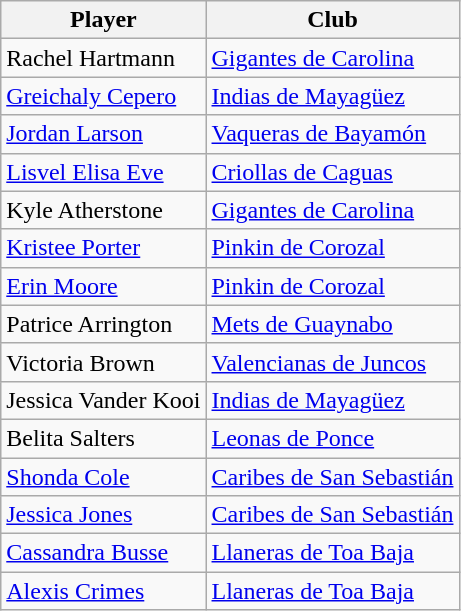<table class="wikitable">
<tr>
<th>Player</th>
<th>Club</th>
</tr>
<tr>
<td> Rachel Hartmann</td>
<td><a href='#'>Gigantes de Carolina</a></td>
</tr>
<tr>
<td> <a href='#'>Greichaly Cepero</a></td>
<td><a href='#'>Indias de Mayagüez</a></td>
</tr>
<tr>
<td> <a href='#'>Jordan Larson</a></td>
<td><a href='#'>Vaqueras de Bayamón</a></td>
</tr>
<tr>
<td> <a href='#'>Lisvel Elisa Eve</a></td>
<td><a href='#'>Criollas de Caguas</a></td>
</tr>
<tr>
<td> Kyle Atherstone</td>
<td><a href='#'>Gigantes de Carolina</a></td>
</tr>
<tr>
<td> <a href='#'>Kristee Porter</a></td>
<td><a href='#'>Pinkin de Corozal</a></td>
</tr>
<tr>
<td> <a href='#'>Erin Moore</a></td>
<td><a href='#'>Pinkin de Corozal</a></td>
</tr>
<tr>
<td> Patrice Arrington</td>
<td><a href='#'>Mets de Guaynabo</a></td>
</tr>
<tr>
<td> Victoria Brown</td>
<td><a href='#'>Valencianas de Juncos</a></td>
</tr>
<tr>
<td> Jessica Vander Kooi</td>
<td><a href='#'>Indias de Mayagüez</a></td>
</tr>
<tr>
<td> Belita Salters</td>
<td><a href='#'>Leonas de Ponce</a></td>
</tr>
<tr>
<td> <a href='#'>Shonda Cole</a></td>
<td><a href='#'>Caribes de San Sebastián</a></td>
</tr>
<tr>
<td> <a href='#'>Jessica Jones</a></td>
<td><a href='#'>Caribes de San Sebastián</a></td>
</tr>
<tr>
<td> <a href='#'>Cassandra Busse</a></td>
<td><a href='#'>Llaneras de Toa Baja</a></td>
</tr>
<tr>
<td> <a href='#'>Alexis Crimes</a></td>
<td><a href='#'>Llaneras de Toa Baja</a></td>
</tr>
</table>
